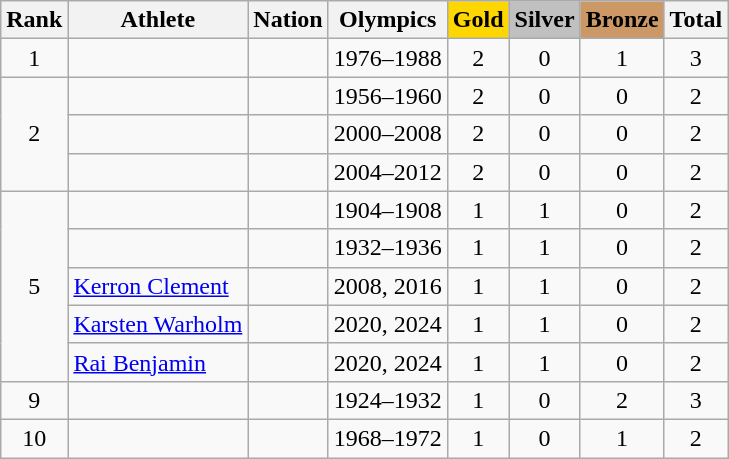<table class="wikitable sortable" style="text-align:center">
<tr>
<th>Rank</th>
<th>Athlete</th>
<th>Nation</th>
<th>Olympics</th>
<th style="background-color:gold">Gold</th>
<th style="background-color:silver">Silver</th>
<th style="background-color:#cc9966">Bronze</th>
<th>Total</th>
</tr>
<tr>
<td>1</td>
<td align=left></td>
<td align=left></td>
<td>1976–1988</td>
<td>2</td>
<td>0</td>
<td>1</td>
<td>3</td>
</tr>
<tr>
<td rowspan=3>2</td>
<td align=left></td>
<td align=left></td>
<td>1956–1960</td>
<td>2</td>
<td>0</td>
<td>0</td>
<td>2</td>
</tr>
<tr>
<td align=left></td>
<td align=left></td>
<td>2000–2008</td>
<td>2</td>
<td>0</td>
<td>0</td>
<td>2</td>
</tr>
<tr>
<td align=left></td>
<td align=left></td>
<td>2004–2012</td>
<td>2</td>
<td>0</td>
<td>0</td>
<td>2</td>
</tr>
<tr>
<td rowspan=5>5</td>
<td align=left></td>
<td align=left></td>
<td>1904–1908</td>
<td>1</td>
<td>1</td>
<td>0</td>
<td>2</td>
</tr>
<tr>
<td align=left></td>
<td align=left></td>
<td>1932–1936</td>
<td>1</td>
<td>1</td>
<td>0</td>
<td>2</td>
</tr>
<tr>
<td align=left data-sort-value="Clement, Kerron"><a href='#'>Kerron Clement</a></td>
<td align=left></td>
<td>2008, 2016</td>
<td>1</td>
<td>1</td>
<td>0</td>
<td>2</td>
</tr>
<tr>
<td align=left data-sort-value="Warholm, Karsten"><a href='#'>Karsten Warholm</a></td>
<td align=left></td>
<td>2020, 2024</td>
<td>1</td>
<td>1</td>
<td>0</td>
<td>2</td>
</tr>
<tr>
<td align=left data-sort-value="Benjamin, Rai"><a href='#'>Rai Benjamin</a></td>
<td align=left></td>
<td>2020, 2024</td>
<td>1</td>
<td>1</td>
<td>0</td>
<td>2</td>
</tr>
<tr>
<td>9</td>
<td align=left></td>
<td align=left></td>
<td>1924–1932</td>
<td>1</td>
<td>0</td>
<td>2</td>
<td>3</td>
</tr>
<tr>
<td>10</td>
<td align=left></td>
<td align=left></td>
<td>1968–1972</td>
<td>1</td>
<td>0</td>
<td>1</td>
<td>2</td>
</tr>
</table>
